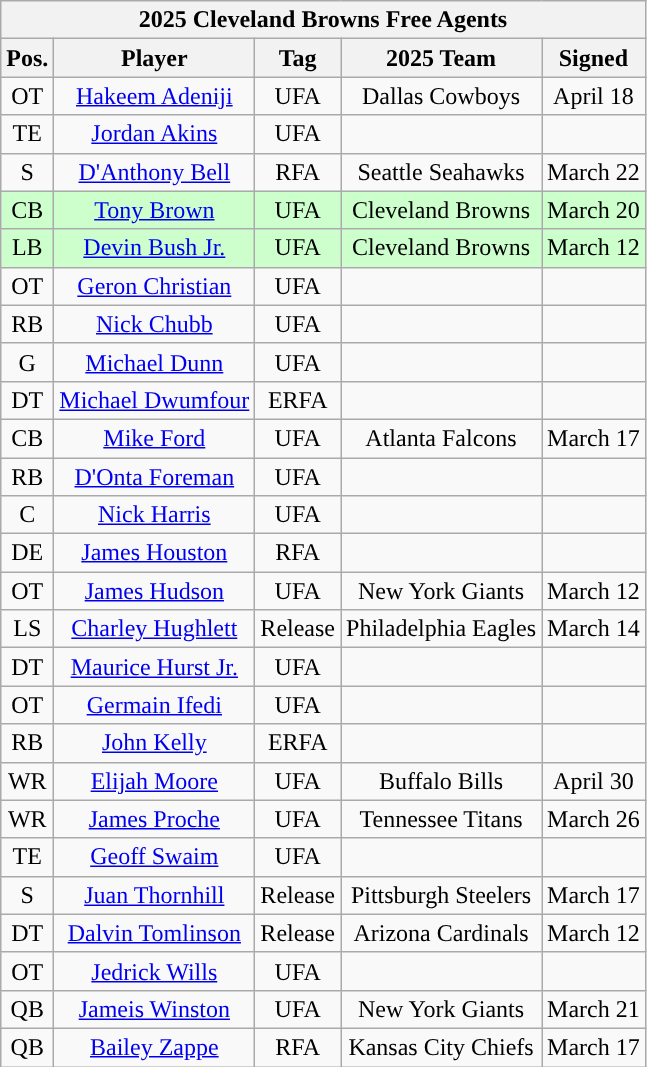<table class="wikitable" style="text-align:center">
<tr>
<th colspan=5>2025 Cleveland Browns Free Agents</th>
</tr>
<tr>
<th>Pos.</th>
<th>Player</th>
<th>Tag</th>
<th>2025 Team</th>
<th>Signed</th>
</tr>
<tr>
<td>OT</td>
<td><a href='#'>Hakeem Adeniji</a></td>
<td>UFA</td>
<td>Dallas Cowboys</td>
<td>April 18</td>
</tr>
<tr>
<td>TE</td>
<td><a href='#'>Jordan Akins</a></td>
<td>UFA</td>
<td></td>
<td></td>
</tr>
<tr>
<td>S</td>
<td><a href='#'>D'Anthony Bell</a></td>
<td>RFA</td>
<td>Seattle Seahawks</td>
<td>March 22</td>
</tr>
<tr bgcolor="#ccffcc">
<td>CB</td>
<td><a href='#'>Tony Brown</a></td>
<td>UFA</td>
<td>Cleveland Browns</td>
<td>March 20</td>
</tr>
<tr bgcolor="#ccffcc">
<td>LB</td>
<td><a href='#'>Devin Bush Jr.</a></td>
<td>UFA</td>
<td>Cleveland Browns</td>
<td>March 12</td>
</tr>
<tr>
<td>OT</td>
<td><a href='#'>Geron Christian</a></td>
<td>UFA</td>
<td></td>
<td></td>
</tr>
<tr>
<td>RB</td>
<td><a href='#'>Nick Chubb</a></td>
<td>UFA</td>
<td></td>
<td></td>
</tr>
<tr>
<td>G</td>
<td><a href='#'>Michael Dunn</a></td>
<td>UFA</td>
<td></td>
<td></td>
</tr>
<tr>
<td>DT</td>
<td><a href='#'>Michael Dwumfour</a></td>
<td>ERFA</td>
<td></td>
<td></td>
</tr>
<tr>
<td>CB</td>
<td><a href='#'>Mike Ford</a></td>
<td>UFA</td>
<td>Atlanta Falcons</td>
<td>March 17</td>
</tr>
<tr>
<td>RB</td>
<td><a href='#'>D'Onta Foreman</a></td>
<td>UFA</td>
<td></td>
<td></td>
</tr>
<tr>
<td>C</td>
<td><a href='#'>Nick Harris</a></td>
<td>UFA</td>
<td></td>
<td></td>
</tr>
<tr>
<td>DE</td>
<td><a href='#'>James Houston</a></td>
<td>RFA</td>
<td></td>
<td></td>
</tr>
<tr>
<td>OT</td>
<td><a href='#'>James Hudson</a></td>
<td>UFA</td>
<td>New York Giants</td>
<td>March 12</td>
</tr>
<tr>
<td>LS</td>
<td><a href='#'>Charley Hughlett</a></td>
<td>Release</td>
<td>Philadelphia Eagles</td>
<td>March 14</td>
</tr>
<tr>
<td>DT</td>
<td><a href='#'>Maurice Hurst Jr.</a></td>
<td>UFA</td>
<td></td>
<td></td>
</tr>
<tr>
<td>OT</td>
<td><a href='#'>Germain Ifedi</a></td>
<td>UFA</td>
<td></td>
<td></td>
</tr>
<tr>
<td>RB</td>
<td><a href='#'>John Kelly</a></td>
<td>ERFA</td>
<td></td>
<td></td>
</tr>
<tr>
<td>WR</td>
<td><a href='#'>Elijah Moore</a></td>
<td>UFA</td>
<td>Buffalo Bills</td>
<td>April 30</td>
</tr>
<tr>
<td>WR</td>
<td><a href='#'>James Proche</a></td>
<td>UFA</td>
<td>Tennessee Titans</td>
<td>March 26</td>
</tr>
<tr>
<td>TE</td>
<td><a href='#'>Geoff Swaim</a></td>
<td>UFA</td>
<td></td>
<td></td>
</tr>
<tr>
<td>S</td>
<td><a href='#'>Juan Thornhill</a></td>
<td>Release</td>
<td>Pittsburgh Steelers</td>
<td>March 17</td>
</tr>
<tr>
<td>DT</td>
<td><a href='#'>Dalvin Tomlinson</a></td>
<td>Release</td>
<td>Arizona Cardinals</td>
<td>March 12</td>
</tr>
<tr>
<td>OT</td>
<td><a href='#'>Jedrick Wills</a></td>
<td>UFA</td>
<td></td>
<td></td>
</tr>
<tr>
<td>QB</td>
<td><a href='#'>Jameis Winston</a></td>
<td>UFA</td>
<td>New York Giants</td>
<td>March 21</td>
</tr>
<tr>
<td>QB</td>
<td><a href='#'>Bailey Zappe</a></td>
<td>RFA</td>
<td>Kansas City Chiefs</td>
<td>March 17</td>
</tr>
</table>
